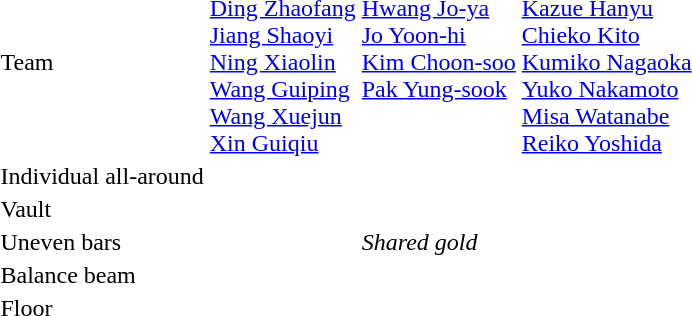<table>
<tr>
<td>Team</td>
<td><br><a href='#'>Ding Zhaofang</a><br><a href='#'>Jiang Shaoyi</a><br><a href='#'>Ning Xiaolin</a><br><a href='#'>Wang Guiping</a><br><a href='#'>Wang Xuejun</a><br><a href='#'>Xin Guiqiu</a></td>
<td valign=top><br><a href='#'>Hwang Jo-ya</a><br><a href='#'>Jo Yoon-hi</a><br><a href='#'>Kim Choon-soo</a><br><a href='#'>Pak Yung-sook</a></td>
<td><br><a href='#'>Kazue Hanyu</a><br><a href='#'>Chieko Kito</a><br><a href='#'>Kumiko Nagaoka</a><br><a href='#'>Yuko Nakamoto</a><br><a href='#'>Misa Watanabe</a><br><a href='#'>Reiko Yoshida</a></td>
</tr>
<tr>
<td>Individual all-around</td>
<td></td>
<td></td>
<td></td>
</tr>
<tr>
<td>Vault</td>
<td></td>
<td></td>
<td></td>
</tr>
<tr>
<td rowspan=2>Uneven bars</td>
<td></td>
<td rowspan=2><em>Shared gold</em></td>
<td rowspan=2></td>
</tr>
<tr>
<td></td>
</tr>
<tr>
<td>Balance beam</td>
<td></td>
<td></td>
<td></td>
</tr>
<tr>
<td>Floor</td>
<td></td>
<td></td>
<td></td>
</tr>
</table>
